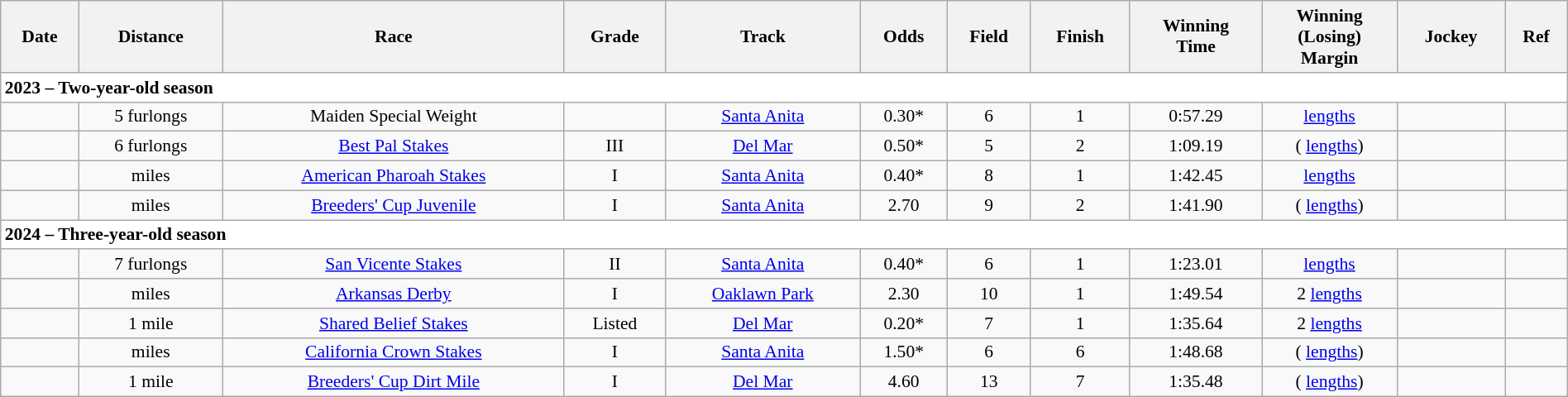<table class = "wikitable sortable" style="text-align:center; width:100%; font-size:90%">
<tr>
<th scope="col">Date</th>
<th scope="col">Distance</th>
<th scope="col">Race</th>
<th scope="col">Grade</th>
<th scope="col">Track</th>
<th scope="col">Odds</th>
<th scope="col">Field</th>
<th scope="col">Finish</th>
<th scope="col">Winning<br>Time</th>
<th scope="col">Winning<br>(Losing)<br>Margin</th>
<th scope="col">Jockey</th>
<th scope="col" class="unsortable">Ref</th>
</tr>
<tr style="background-color:white">
<td align="left" colspan=12><strong>2023 – Two-year-old season</strong></td>
</tr>
<tr>
<td></td>
<td> 5 furlongs</td>
<td> Maiden Special Weight</td>
<td></td>
<td><a href='#'>Santa Anita</a></td>
<td> 0.30*</td>
<td>6</td>
<td>1</td>
<td>0:57.29</td>
<td> <a href='#'>lengths</a></td>
<td></td>
<td></td>
</tr>
<tr>
<td></td>
<td> 6 furlongs</td>
<td><a href='#'>Best Pal Stakes</a></td>
<td>III</td>
<td><a href='#'>Del Mar</a></td>
<td> 0.50*</td>
<td>5</td>
<td>2</td>
<td>1:09.19</td>
<td> ( <a href='#'>lengths</a>)</td>
<td></td>
<td></td>
</tr>
<tr>
<td></td>
<td>  miles</td>
<td><a href='#'>American Pharoah Stakes</a></td>
<td>I</td>
<td><a href='#'>Santa Anita</a></td>
<td> 0.40*</td>
<td>8</td>
<td>1</td>
<td>1:42.45</td>
<td>   <a href='#'>lengths</a></td>
<td></td>
<td></td>
</tr>
<tr>
<td></td>
<td>  miles</td>
<td><a href='#'>Breeders' Cup Juvenile</a></td>
<td>I</td>
<td><a href='#'>Santa Anita</a></td>
<td> 2.70</td>
<td>9</td>
<td>2</td>
<td>1:41.90</td>
<td> ( <a href='#'>lengths</a>)</td>
<td></td>
<td></td>
</tr>
<tr style="background-color:white">
<td align="left" colspan=12><strong>2024 – Three-year-old season</strong></td>
</tr>
<tr>
<td></td>
<td> 7 furlongs</td>
<td><a href='#'>San Vicente Stakes</a></td>
<td>II</td>
<td><a href='#'>Santa Anita</a></td>
<td> 0.40*</td>
<td>6</td>
<td>1</td>
<td>1:23.01</td>
<td>  <a href='#'>lengths</a></td>
<td></td>
<td></td>
</tr>
<tr>
<td></td>
<td>  miles</td>
<td><a href='#'>Arkansas Derby</a></td>
<td>I</td>
<td><a href='#'>Oaklawn Park</a></td>
<td> 2.30</td>
<td>10</td>
<td>1</td>
<td>1:49.54</td>
<td> 2 <a href='#'>lengths</a></td>
<td></td>
<td></td>
</tr>
<tr>
<td></td>
<td> 1 mile</td>
<td><a href='#'>Shared Belief Stakes</a></td>
<td>Listed</td>
<td><a href='#'>Del Mar</a></td>
<td>0.20*</td>
<td>7</td>
<td>1</td>
<td>1:35.64</td>
<td>  2 <a href='#'>lengths</a></td>
<td></td>
<td></td>
</tr>
<tr>
<td></td>
<td>  miles</td>
<td><a href='#'>California Crown Stakes</a></td>
<td>I</td>
<td><a href='#'>Santa Anita</a></td>
<td>1.50*</td>
<td>6</td>
<td>6</td>
<td>1:48.68</td>
<td>  ( <a href='#'>lengths</a>)</td>
<td></td>
<td></td>
</tr>
<tr>
<td></td>
<td> 1 mile</td>
<td><a href='#'>Breeders' Cup Dirt Mile</a></td>
<td>I</td>
<td><a href='#'>Del Mar</a></td>
<td>4.60</td>
<td>13</td>
<td>7</td>
<td>1:35.48</td>
<td>  ( <a href='#'>lengths</a>)</td>
<td></td>
<td></td>
</tr>
</table>
